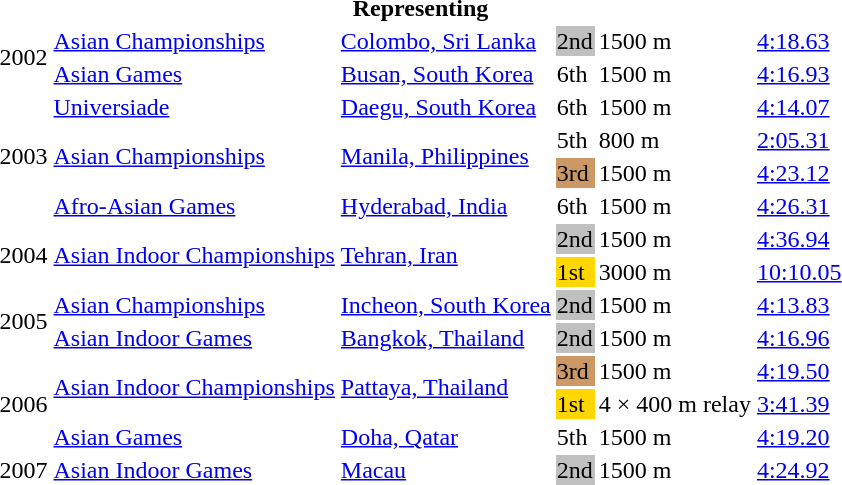<table>
<tr>
<th colspan="6">Representing </th>
</tr>
<tr>
<td rowspan=2>2002</td>
<td><a href='#'>Asian Championships</a></td>
<td><a href='#'>Colombo, Sri Lanka</a></td>
<td bgcolor="silver">2nd</td>
<td>1500 m</td>
<td><a href='#'>4:18.63</a></td>
</tr>
<tr>
<td><a href='#'>Asian Games</a></td>
<td><a href='#'>Busan, South Korea</a></td>
<td>6th</td>
<td>1500 m</td>
<td><a href='#'>4:16.93</a></td>
</tr>
<tr>
<td rowspan=4>2003</td>
<td><a href='#'>Universiade</a></td>
<td><a href='#'>Daegu, South Korea</a></td>
<td>6th</td>
<td>1500 m</td>
<td><a href='#'>4:14.07</a></td>
</tr>
<tr>
<td rowspan=2><a href='#'>Asian Championships</a></td>
<td rowspan=2><a href='#'>Manila, Philippines</a></td>
<td>5th</td>
<td>800 m</td>
<td><a href='#'>2:05.31</a></td>
</tr>
<tr>
<td bgcolor="cc9966">3rd</td>
<td>1500 m</td>
<td><a href='#'>4:23.12</a></td>
</tr>
<tr>
<td><a href='#'>Afro-Asian Games</a></td>
<td><a href='#'>Hyderabad, India</a></td>
<td>6th</td>
<td>1500 m</td>
<td><a href='#'>4:26.31</a></td>
</tr>
<tr>
<td rowspan=2>2004</td>
<td rowspan=2><a href='#'>Asian Indoor Championships</a></td>
<td rowspan=2><a href='#'>Tehran, Iran</a></td>
<td bgcolor=silver>2nd</td>
<td>1500 m</td>
<td><a href='#'>4:36.94</a></td>
</tr>
<tr>
<td bgcolor=gold>1st</td>
<td>3000 m</td>
<td><a href='#'>10:10.05</a></td>
</tr>
<tr>
<td rowspan=2>2005</td>
<td><a href='#'>Asian Championships</a></td>
<td><a href='#'>Incheon, South Korea</a></td>
<td bgcolor="silver">2nd</td>
<td>1500 m</td>
<td><a href='#'>4:13.83</a></td>
</tr>
<tr>
<td><a href='#'>Asian Indoor Games</a></td>
<td><a href='#'>Bangkok, Thailand</a></td>
<td bgcolor="silver">2nd</td>
<td>1500 m</td>
<td><a href='#'>4:16.96</a></td>
</tr>
<tr>
<td rowspan=3>2006</td>
<td rowspan=2><a href='#'>Asian Indoor Championships</a></td>
<td rowspan=2><a href='#'>Pattaya, Thailand</a></td>
<td bgcolor=cc9966>3rd</td>
<td>1500 m</td>
<td><a href='#'>4:19.50</a></td>
</tr>
<tr>
<td bgcolor=gold>1st</td>
<td>4 × 400 m relay</td>
<td><a href='#'>3:41.39</a></td>
</tr>
<tr>
<td><a href='#'>Asian Games</a></td>
<td><a href='#'>Doha, Qatar</a></td>
<td>5th</td>
<td>1500 m</td>
<td><a href='#'>4:19.20</a></td>
</tr>
<tr>
<td>2007</td>
<td><a href='#'>Asian Indoor Games</a></td>
<td><a href='#'>Macau</a></td>
<td bgcolor="silver">2nd</td>
<td>1500 m</td>
<td><a href='#'>4:24.92</a></td>
</tr>
</table>
